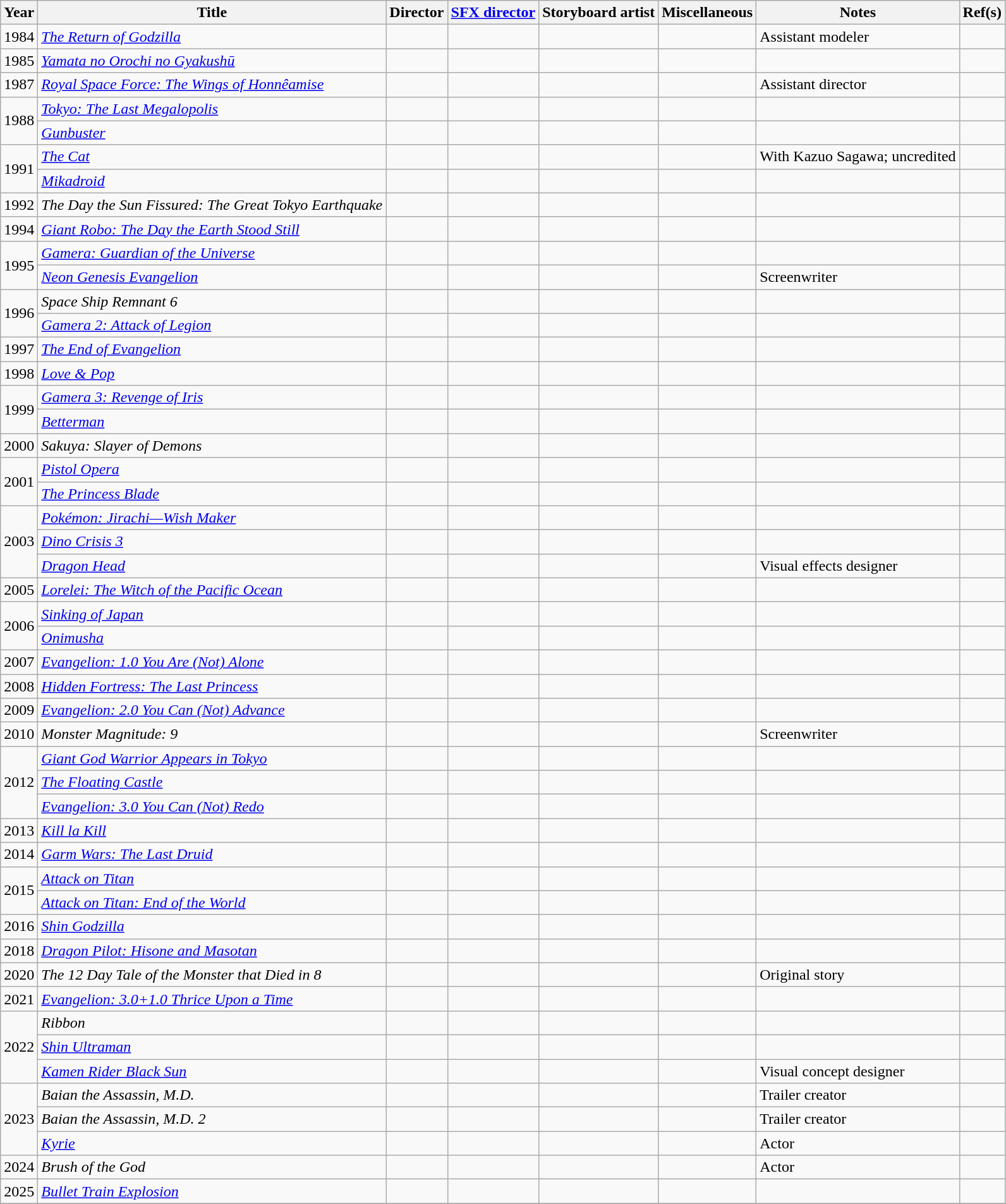<table class="wikitable">
<tr>
<th>Year</th>
<th>Title</th>
<th>Director</th>
<th><a href='#'>SFX director</a></th>
<th>Storyboard artist</th>
<th>Miscellaneous</th>
<th>Notes</th>
<th>Ref(s)</th>
</tr>
<tr>
<td>1984</td>
<td><em><a href='#'>The Return of Godzilla</a></em></td>
<td></td>
<td></td>
<td></td>
<td></td>
<td>Assistant modeler</td>
<td></td>
</tr>
<tr>
<td>1985</td>
<td><em><a href='#'>Yamata no Orochi no Gyakushū</a></em></td>
<td></td>
<td></td>
<td></td>
<td></td>
<td></td>
<td></td>
</tr>
<tr>
<td>1987</td>
<td><em><a href='#'>Royal Space Force: The Wings of Honnêamise</a></em></td>
<td></td>
<td></td>
<td></td>
<td></td>
<td>Assistant director</td>
<td></td>
</tr>
<tr>
<td rowspan="2">1988</td>
<td><em><a href='#'>Tokyo: The Last Megalopolis</a></em></td>
<td></td>
<td></td>
<td></td>
<td></td>
<td></td>
<td></td>
</tr>
<tr>
<td><em><a href='#'>Gunbuster</a></em></td>
<td></td>
<td></td>
<td></td>
<td></td>
<td></td>
<td></td>
</tr>
<tr>
<td rowspan="2">1991</td>
<td><em><a href='#'>The Cat</a></em></td>
<td></td>
<td></td>
<td></td>
<td></td>
<td>With Kazuo Sagawa; uncredited</td>
<td></td>
</tr>
<tr>
<td><em><a href='#'>Mikadroid</a></em></td>
<td></td>
<td></td>
<td></td>
<td></td>
<td></td>
<td></td>
</tr>
<tr>
<td>1992</td>
<td><em>The Day the Sun Fissured: The Great Tokyo Earthquake</em></td>
<td></td>
<td></td>
<td></td>
<td></td>
<td></td>
<td></td>
</tr>
<tr>
<td>1994</td>
<td><em><a href='#'>Giant Robo: The Day the Earth Stood Still</a></em></td>
<td></td>
<td></td>
<td></td>
<td></td>
<td></td>
<td></td>
</tr>
<tr>
<td rowspan="2">1995</td>
<td><em><a href='#'>Gamera: Guardian of the Universe</a></em></td>
<td></td>
<td></td>
<td></td>
<td></td>
<td></td>
<td></td>
</tr>
<tr>
<td><em><a href='#'>Neon Genesis Evangelion</a></em></td>
<td></td>
<td></td>
<td></td>
<td></td>
<td>Screenwriter</td>
<td></td>
</tr>
<tr>
<td rowspan="2">1996</td>
<td><em>Space Ship Remnant 6</em></td>
<td></td>
<td></td>
<td></td>
<td></td>
<td></td>
<td></td>
</tr>
<tr>
<td><em><a href='#'>Gamera 2: Attack of Legion</a></em></td>
<td></td>
<td></td>
<td></td>
<td></td>
<td></td>
<td></td>
</tr>
<tr>
<td>1997</td>
<td><em><a href='#'>The End of Evangelion</a></em></td>
<td></td>
<td></td>
<td></td>
<td></td>
<td></td>
<td></td>
</tr>
<tr>
<td>1998</td>
<td><em><a href='#'>Love & Pop</a></em></td>
<td></td>
<td></td>
<td></td>
<td></td>
<td></td>
<td></td>
</tr>
<tr>
<td rowspan="2">1999</td>
<td><em><a href='#'>Gamera 3: Revenge of Iris</a></em></td>
<td></td>
<td></td>
<td></td>
<td></td>
<td></td>
<td></td>
</tr>
<tr>
<td><em><a href='#'>Betterman</a></em></td>
<td></td>
<td></td>
<td></td>
<td></td>
<td></td>
<td></td>
</tr>
<tr>
<td>2000</td>
<td><em>Sakuya: Slayer of Demons</em></td>
<td></td>
<td></td>
<td></td>
<td></td>
<td></td>
<td></td>
</tr>
<tr>
<td rowspan="2">2001</td>
<td><em><a href='#'>Pistol Opera</a></em></td>
<td></td>
<td></td>
<td></td>
<td></td>
<td></td>
<td></td>
</tr>
<tr>
<td><em><a href='#'>The Princess Blade</a></em></td>
<td></td>
<td></td>
<td></td>
<td></td>
<td></td>
<td></td>
</tr>
<tr>
<td rowspan="3">2003</td>
<td><em><a href='#'>Pokémon: Jirachi—Wish Maker</a></em></td>
<td></td>
<td></td>
<td></td>
<td></td>
<td></td>
<td></td>
</tr>
<tr>
<td><em><a href='#'>Dino Crisis 3</a></em></td>
<td></td>
<td></td>
<td></td>
<td></td>
<td></td>
<td></td>
</tr>
<tr>
<td><em><a href='#'>Dragon Head</a></em></td>
<td></td>
<td></td>
<td></td>
<td></td>
<td>Visual effects designer</td>
<td></td>
</tr>
<tr>
<td>2005</td>
<td><em><a href='#'>Lorelei: The Witch of the Pacific Ocean</a></em></td>
<td></td>
<td></td>
<td></td>
<td></td>
<td></td>
<td></td>
</tr>
<tr>
<td rowspan="2">2006</td>
<td><em><a href='#'>Sinking of Japan</a></em></td>
<td></td>
<td></td>
<td></td>
<td></td>
<td></td>
<td></td>
</tr>
<tr>
<td><em><a href='#'>Onimusha</a></em></td>
<td></td>
<td></td>
<td></td>
<td></td>
<td></td>
<td></td>
</tr>
<tr>
<td>2007</td>
<td><em><a href='#'>Evangelion: 1.0 You Are (Not) Alone</a></em></td>
<td></td>
<td></td>
<td></td>
<td></td>
<td></td>
<td></td>
</tr>
<tr>
<td>2008</td>
<td><em><a href='#'>Hidden Fortress: The Last Princess</a></em></td>
<td></td>
<td></td>
<td></td>
<td></td>
<td></td>
<td></td>
</tr>
<tr>
<td>2009</td>
<td><em><a href='#'>Evangelion: 2.0 You Can (Not) Advance</a></em></td>
<td></td>
<td></td>
<td></td>
<td></td>
<td></td>
<td></td>
</tr>
<tr>
<td>2010</td>
<td><em>Monster Magnitude: 9</em></td>
<td></td>
<td></td>
<td></td>
<td></td>
<td>Screenwriter</td>
<td></td>
</tr>
<tr>
<td rowspan="3">2012</td>
<td><em><a href='#'>Giant God Warrior Appears in Tokyo</a></em></td>
<td></td>
<td></td>
<td></td>
<td></td>
<td></td>
<td></td>
</tr>
<tr>
<td><em><a href='#'>The Floating Castle</a></em></td>
<td></td>
<td></td>
<td></td>
<td></td>
<td></td>
<td></td>
</tr>
<tr>
<td><em><a href='#'>Evangelion: 3.0 You Can (Not) Redo</a></em></td>
<td></td>
<td></td>
<td></td>
<td></td>
<td></td>
<td></td>
</tr>
<tr>
<td>2013</td>
<td><em><a href='#'>Kill la Kill</a></em></td>
<td></td>
<td></td>
<td></td>
<td></td>
<td></td>
<td></td>
</tr>
<tr>
<td>2014</td>
<td><em><a href='#'>Garm Wars: The Last Druid</a></em></td>
<td></td>
<td></td>
<td></td>
<td></td>
<td></td>
<td></td>
</tr>
<tr>
<td rowspan="2">2015</td>
<td><em><a href='#'>Attack on Titan</a></em></td>
<td></td>
<td></td>
<td></td>
<td></td>
<td></td>
<td></td>
</tr>
<tr>
<td><em><a href='#'>Attack on Titan: End of the World</a></em></td>
<td></td>
<td></td>
<td></td>
<td></td>
<td></td>
<td></td>
</tr>
<tr>
<td>2016</td>
<td><em><a href='#'>Shin Godzilla</a></em></td>
<td></td>
<td></td>
<td></td>
<td></td>
<td></td>
<td></td>
</tr>
<tr>
<td>2018</td>
<td><em><a href='#'>Dragon Pilot: Hisone and Masotan</a></em></td>
<td></td>
<td></td>
<td></td>
<td></td>
<td></td>
<td></td>
</tr>
<tr>
<td>2020</td>
<td><em>The 12 Day Tale of the Monster that Died in 8</em></td>
<td></td>
<td></td>
<td></td>
<td></td>
<td>Original story</td>
<td></td>
</tr>
<tr>
<td>2021</td>
<td><em><a href='#'>Evangelion: 3.0+1.0 Thrice Upon a Time</a></em></td>
<td></td>
<td></td>
<td></td>
<td></td>
<td></td>
<td></td>
</tr>
<tr>
<td rowspan="3">2022</td>
<td><em>Ribbon</em></td>
<td></td>
<td></td>
<td></td>
<td></td>
<td></td>
<td></td>
</tr>
<tr>
<td><em><a href='#'>Shin Ultraman</a></em></td>
<td></td>
<td></td>
<td></td>
<td></td>
<td></td>
<td></td>
</tr>
<tr>
<td><em><a href='#'>Kamen Rider Black Sun</a></em></td>
<td></td>
<td></td>
<td></td>
<td></td>
<td>Visual concept designer</td>
<td></td>
</tr>
<tr>
<td rowspan="3">2023</td>
<td><em>Baian the Assassin, M.D.</em></td>
<td></td>
<td></td>
<td></td>
<td></td>
<td>Trailer creator</td>
<td></td>
</tr>
<tr>
<td><em>Baian the Assassin, M.D. 2</em></td>
<td></td>
<td></td>
<td></td>
<td></td>
<td>Trailer creator</td>
<td></td>
</tr>
<tr>
<td><em><a href='#'>Kyrie</a></em></td>
<td></td>
<td></td>
<td></td>
<td></td>
<td>Actor</td>
<td></td>
</tr>
<tr>
<td>2024</td>
<td><em>Brush of the God</em></td>
<td></td>
<td></td>
<td></td>
<td></td>
<td>Actor</td>
<td></td>
</tr>
<tr>
<td>2025</td>
<td><em><a href='#'>Bullet Train Explosion</a></em></td>
<td></td>
<td></td>
<td></td>
<td></td>
<td></td>
<td></td>
</tr>
<tr>
</tr>
</table>
